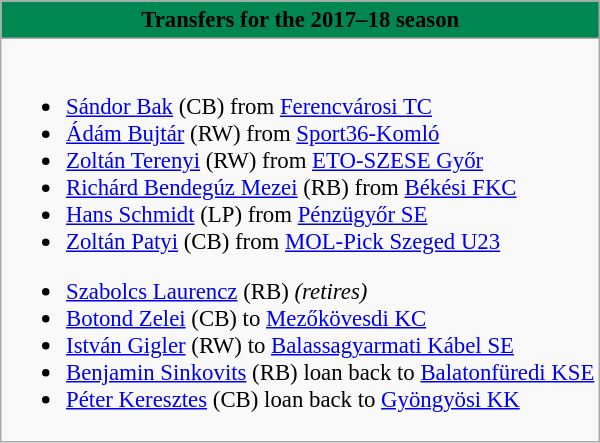<table class="wikitable collapsible collapsed" style="font-size:95%">
<tr>
<th style="color:black; background:#008751"> <strong>Transfers for the 2017–18 season</strong></th>
</tr>
<tr>
<td><br>
<ul><li> <a href='#'>Sándor Bak</a> (CB) from  <a href='#'>Ferencvárosi TC</a></li><li> <a href='#'>Ádám Bujtár</a> (RW) from  <a href='#'>Sport36-Komló</a></li><li> <a href='#'>Zoltán Terenyi</a> (RW) from  <a href='#'>ETO-SZESE Győr</a></li><li> <a href='#'>Richárd Bendegúz Mezei</a> (RB) from  <a href='#'>Békési FKC</a></li><li> <a href='#'>Hans Schmidt</a> (LP) from  <a href='#'>Pénzügyőr SE</a></li><li> <a href='#'>Zoltán Patyi</a> (CB) from  <a href='#'>MOL-Pick Szeged U23</a></li></ul><ul><li> <a href='#'>Szabolcs Laurencz</a> (RB) <em>(retires)</em></li><li> <a href='#'>Botond Zelei</a> (CB) to  <a href='#'>Mezőkövesdi KC</a></li><li> <a href='#'>István Gigler</a> (RW) to  <a href='#'>Balassagyarmati Kábel SE</a></li><li> <a href='#'>Benjamin Sinkovits</a> (RB) loan back to  <a href='#'>Balatonfüredi KSE</a></li><li> <a href='#'>Péter Keresztes</a> (CB) loan back to  <a href='#'>Gyöngyösi KK</a></li></ul></td>
</tr>
</table>
